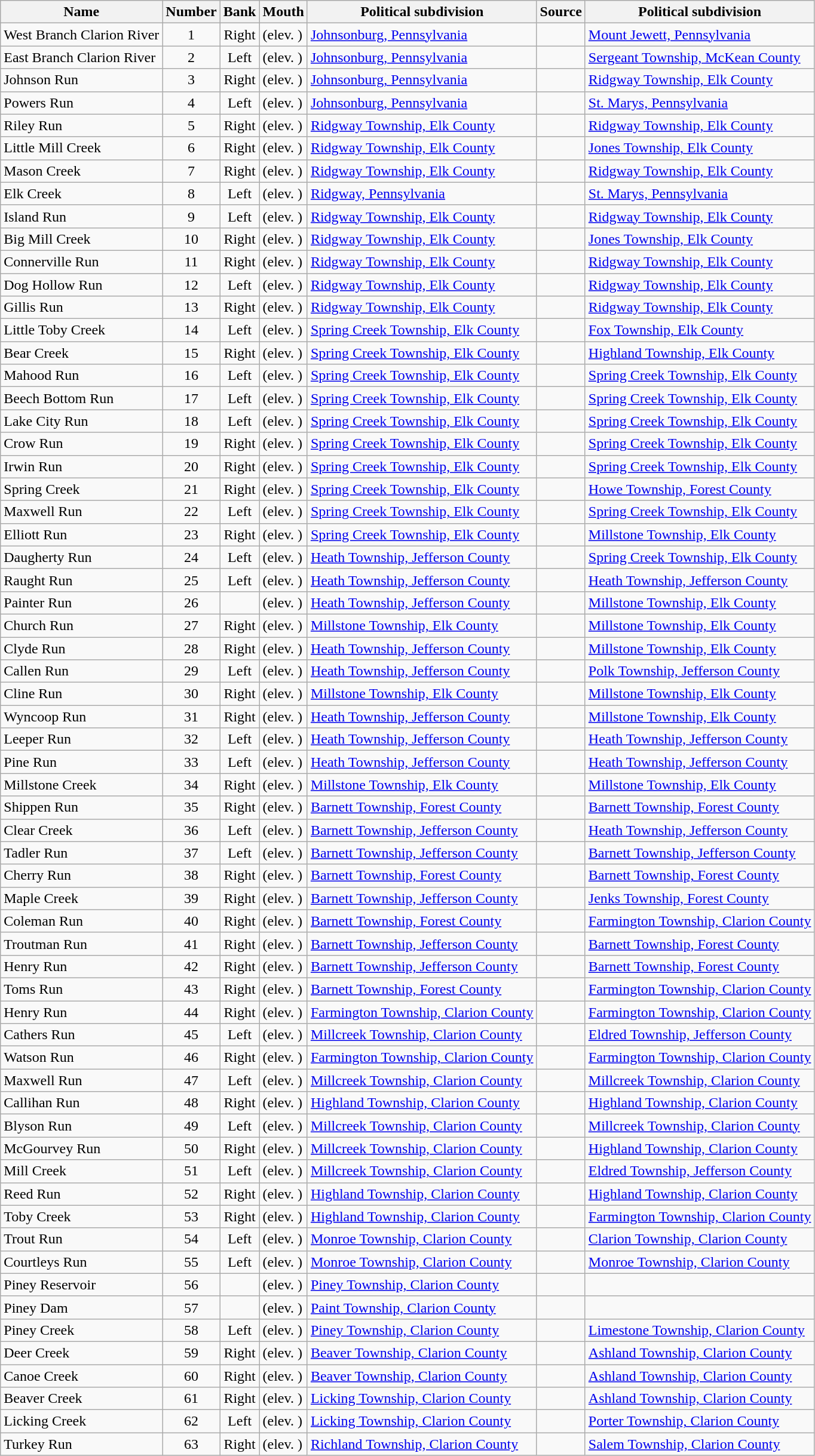<table class="wikitable sortable">
<tr>
<th>Name</th>
<th>Number</th>
<th>Bank</th>
<th>Mouth</th>
<th>Political subdivision</th>
<th>Source</th>
<th>Political subdivision</th>
</tr>
<tr>
<td>West Branch Clarion River</td>
<td style="text-align: center;">1</td>
<td style="text-align: center;">Right</td>
<td> (elev. )</td>
<td><a href='#'>Johnsonburg, Pennsylvania</a></td>
<td></td>
<td><a href='#'>Mount Jewett, Pennsylvania</a></td>
</tr>
<tr>
<td>East Branch Clarion River</td>
<td style="text-align: center;">2</td>
<td style="text-align: center;">Left</td>
<td> (elev. )</td>
<td><a href='#'>Johnsonburg, Pennsylvania</a></td>
<td></td>
<td><a href='#'>Sergeant Township, McKean County</a></td>
</tr>
<tr>
<td>Johnson Run</td>
<td style="text-align: center;">3</td>
<td style="text-align: center;">Right</td>
<td> (elev. )</td>
<td><a href='#'>Johnsonburg, Pennsylvania</a></td>
<td></td>
<td><a href='#'>Ridgway Township, Elk County</a></td>
</tr>
<tr>
<td>Powers Run</td>
<td style="text-align: center;">4</td>
<td style="text-align: center;">Left</td>
<td> (elev. )</td>
<td><a href='#'>Johnsonburg, Pennsylvania</a></td>
<td></td>
<td><a href='#'>St. Marys, Pennsylvania</a></td>
</tr>
<tr>
<td>Riley Run</td>
<td style="text-align: center;">5</td>
<td style="text-align: center;">Right</td>
<td> (elev. )</td>
<td><a href='#'>Ridgway Township, Elk County</a></td>
<td></td>
<td><a href='#'>Ridgway Township, Elk County</a></td>
</tr>
<tr>
<td>Little Mill Creek</td>
<td style="text-align: center;">6</td>
<td style="text-align: center;">Right</td>
<td> (elev. )</td>
<td><a href='#'>Ridgway Township, Elk County</a></td>
<td></td>
<td><a href='#'>Jones Township, Elk County</a></td>
</tr>
<tr>
<td>Mason Creek</td>
<td style="text-align: center;">7</td>
<td style="text-align: center;">Right</td>
<td> (elev. )</td>
<td><a href='#'>Ridgway Township, Elk County</a></td>
<td></td>
<td><a href='#'>Ridgway Township, Elk County</a></td>
</tr>
<tr>
<td>Elk Creek</td>
<td style="text-align: center;">8</td>
<td style="text-align: center;">Left</td>
<td> (elev. )</td>
<td><a href='#'>Ridgway, Pennsylvania</a></td>
<td></td>
<td><a href='#'>St. Marys, Pennsylvania</a></td>
</tr>
<tr>
<td>Island Run</td>
<td style="text-align: center;">9</td>
<td style="text-align: center;">Left</td>
<td> (elev. )</td>
<td><a href='#'>Ridgway Township, Elk County</a></td>
<td></td>
<td><a href='#'>Ridgway Township, Elk County</a></td>
</tr>
<tr>
<td>Big Mill Creek</td>
<td style="text-align: center;">10</td>
<td style="text-align: center;">Right</td>
<td> (elev. )</td>
<td><a href='#'>Ridgway Township, Elk County</a></td>
<td></td>
<td><a href='#'>Jones Township, Elk County</a></td>
</tr>
<tr>
<td>Connerville Run</td>
<td style="text-align: center;">11</td>
<td style="text-align: center;">Right</td>
<td> (elev. )</td>
<td><a href='#'>Ridgway Township, Elk County</a></td>
<td></td>
<td><a href='#'>Ridgway Township, Elk County</a></td>
</tr>
<tr>
<td>Dog Hollow Run</td>
<td style="text-align: center;">12</td>
<td style="text-align: center;">Left</td>
<td> (elev. )</td>
<td><a href='#'>Ridgway Township, Elk County</a></td>
<td></td>
<td><a href='#'>Ridgway Township, Elk County</a></td>
</tr>
<tr>
<td>Gillis Run</td>
<td style="text-align: center;">13</td>
<td style="text-align: center;">Right</td>
<td> (elev. )</td>
<td><a href='#'>Ridgway Township, Elk County</a></td>
<td></td>
<td><a href='#'>Ridgway Township, Elk County</a></td>
</tr>
<tr>
<td>Little Toby Creek</td>
<td style="text-align: center;">14</td>
<td style="text-align: center;">Left</td>
<td> (elev. )</td>
<td><a href='#'>Spring Creek Township, Elk County</a></td>
<td></td>
<td><a href='#'>Fox Township, Elk County</a></td>
</tr>
<tr>
<td>Bear Creek</td>
<td style="text-align: center;">15</td>
<td style="text-align: center;">Right</td>
<td> (elev. )</td>
<td><a href='#'>Spring Creek Township, Elk County</a></td>
<td></td>
<td><a href='#'>Highland Township, Elk County</a></td>
</tr>
<tr>
<td>Mahood Run</td>
<td style="text-align: center;">16</td>
<td style="text-align: center;">Left</td>
<td> (elev. )</td>
<td><a href='#'>Spring Creek Township, Elk County</a></td>
<td></td>
<td><a href='#'>Spring Creek Township, Elk County</a></td>
</tr>
<tr>
<td>Beech Bottom Run</td>
<td style="text-align: center;">17</td>
<td style="text-align: center;">Left</td>
<td> (elev. )</td>
<td><a href='#'>Spring Creek Township, Elk County</a></td>
<td></td>
<td><a href='#'>Spring Creek Township, Elk County</a></td>
</tr>
<tr>
<td>Lake City Run</td>
<td style="text-align: center;">18</td>
<td style="text-align: center;">Left</td>
<td> (elev. )</td>
<td><a href='#'>Spring Creek Township, Elk County</a></td>
<td></td>
<td><a href='#'>Spring Creek Township, Elk County</a></td>
</tr>
<tr>
<td>Crow Run</td>
<td style="text-align: center;">19</td>
<td style="text-align: center;">Right</td>
<td> (elev. )</td>
<td><a href='#'>Spring Creek Township, Elk County</a></td>
<td></td>
<td><a href='#'>Spring Creek Township, Elk County</a></td>
</tr>
<tr>
<td>Irwin Run</td>
<td style="text-align: center;">20</td>
<td style="text-align: center;">Right</td>
<td> (elev. )</td>
<td><a href='#'>Spring Creek Township, Elk County</a></td>
<td></td>
<td><a href='#'>Spring Creek Township, Elk County</a></td>
</tr>
<tr>
<td>Spring Creek</td>
<td style="text-align: center;">21</td>
<td style="text-align: center;">Right</td>
<td> (elev. )</td>
<td><a href='#'>Spring Creek Township, Elk County</a></td>
<td></td>
<td><a href='#'>Howe Township, Forest County</a></td>
</tr>
<tr>
<td>Maxwell Run</td>
<td style="text-align: center;">22</td>
<td style="text-align: center;">Left</td>
<td> (elev. )</td>
<td><a href='#'>Spring Creek Township, Elk County</a></td>
<td></td>
<td><a href='#'>Spring Creek Township, Elk County</a></td>
</tr>
<tr>
<td>Elliott Run</td>
<td style="text-align: center;">23</td>
<td style="text-align: center;">Right</td>
<td> (elev. )</td>
<td><a href='#'>Spring Creek Township, Elk County</a></td>
<td></td>
<td><a href='#'>Millstone Township, Elk County</a></td>
</tr>
<tr>
<td>Daugherty Run</td>
<td style="text-align: center;">24</td>
<td style="text-align: center;">Left</td>
<td> (elev. )</td>
<td><a href='#'>Heath Township, Jefferson County</a></td>
<td></td>
<td><a href='#'>Spring Creek Township, Elk County</a></td>
</tr>
<tr>
<td>Raught Run</td>
<td style="text-align: center;">25</td>
<td style="text-align: center;">Left</td>
<td> (elev. )</td>
<td><a href='#'>Heath Township, Jefferson County</a></td>
<td></td>
<td><a href='#'>Heath Township, Jefferson County</a></td>
</tr>
<tr>
<td>Painter Run</td>
<td style="text-align: center;">26</td>
<td style="text-align: center;"></td>
<td> (elev. )</td>
<td><a href='#'>Heath Township, Jefferson County</a></td>
<td></td>
<td><a href='#'>Millstone Township, Elk County</a></td>
</tr>
<tr>
<td>Church Run</td>
<td style="text-align: center;">27</td>
<td style="text-align: center;">Right</td>
<td> (elev. )</td>
<td><a href='#'>Millstone Township, Elk County</a></td>
<td></td>
<td><a href='#'>Millstone Township, Elk County</a></td>
</tr>
<tr>
<td>Clyde Run</td>
<td style="text-align: center;">28</td>
<td style="text-align: center;">Right</td>
<td> (elev. )</td>
<td><a href='#'>Heath Township, Jefferson County</a></td>
<td></td>
<td><a href='#'>Millstone Township, Elk County</a></td>
</tr>
<tr>
<td>Callen Run</td>
<td style="text-align: center;">29</td>
<td style="text-align: center;">Left</td>
<td> (elev. )</td>
<td><a href='#'>Heath Township, Jefferson County</a></td>
<td></td>
<td><a href='#'>Polk Township, Jefferson County</a></td>
</tr>
<tr>
<td>Cline Run</td>
<td style="text-align: center;">30</td>
<td style="text-align: center;">Right</td>
<td> (elev. )</td>
<td><a href='#'>Millstone Township, Elk County</a></td>
<td></td>
<td><a href='#'>Millstone Township, Elk County</a></td>
</tr>
<tr>
<td>Wyncoop Run</td>
<td style="text-align: center;">31</td>
<td style="text-align: center;">Right</td>
<td> (elev. )</td>
<td><a href='#'>Heath Township, Jefferson County</a></td>
<td></td>
<td><a href='#'>Millstone Township, Elk County</a></td>
</tr>
<tr>
<td>Leeper Run</td>
<td style="text-align: center;">32</td>
<td style="text-align: center;">Left</td>
<td> (elev. )</td>
<td><a href='#'>Heath Township, Jefferson County</a></td>
<td></td>
<td><a href='#'>Heath Township, Jefferson County</a></td>
</tr>
<tr>
<td>Pine Run</td>
<td style="text-align: center;">33</td>
<td style="text-align: center;">Left</td>
<td> (elev. )</td>
<td><a href='#'>Heath Township, Jefferson County</a></td>
<td></td>
<td><a href='#'>Heath Township, Jefferson County</a></td>
</tr>
<tr>
<td>Millstone Creek</td>
<td style="text-align: center;">34</td>
<td style="text-align: center;">Right</td>
<td> (elev. )</td>
<td><a href='#'>Millstone Township, Elk County</a></td>
<td></td>
<td><a href='#'>Millstone Township, Elk County</a></td>
</tr>
<tr>
<td>Shippen Run</td>
<td style="text-align: center;">35</td>
<td style="text-align: center;">Right</td>
<td> (elev. )</td>
<td><a href='#'>Barnett Township, Forest County</a></td>
<td></td>
<td><a href='#'>Barnett Township, Forest County</a></td>
</tr>
<tr>
<td>Clear Creek</td>
<td style="text-align: center;">36</td>
<td style="text-align: center;">Left</td>
<td> (elev. )</td>
<td><a href='#'>Barnett Township, Jefferson County</a></td>
<td></td>
<td><a href='#'>Heath Township, Jefferson County</a></td>
</tr>
<tr>
<td>Tadler Run</td>
<td style="text-align: center;">37</td>
<td style="text-align: center;">Left</td>
<td> (elev. )</td>
<td><a href='#'>Barnett Township, Jefferson County</a></td>
<td></td>
<td><a href='#'>Barnett Township, Jefferson County</a></td>
</tr>
<tr>
<td>Cherry Run</td>
<td style="text-align: center;">38</td>
<td style="text-align: center;">Right</td>
<td> (elev. )</td>
<td><a href='#'>Barnett Township, Forest County</a></td>
<td></td>
<td><a href='#'>Barnett Township, Forest County</a></td>
</tr>
<tr>
<td>Maple Creek</td>
<td style="text-align: center;">39</td>
<td style="text-align: center;">Right</td>
<td> (elev. )</td>
<td><a href='#'>Barnett Township, Jefferson County</a></td>
<td></td>
<td><a href='#'>Jenks Township, Forest County</a></td>
</tr>
<tr>
<td>Coleman Run</td>
<td style="text-align: center;">40</td>
<td style="text-align: center;">Right</td>
<td> (elev. )</td>
<td><a href='#'>Barnett Township, Forest County</a></td>
<td></td>
<td><a href='#'>Farmington Township, Clarion County</a></td>
</tr>
<tr>
<td>Troutman Run</td>
<td style="text-align: center;">41</td>
<td style="text-align: center;">Right</td>
<td> (elev. )</td>
<td><a href='#'>Barnett Township, Jefferson County</a></td>
<td></td>
<td><a href='#'>Barnett Township, Forest County</a></td>
</tr>
<tr>
<td>Henry Run</td>
<td style="text-align: center;">42</td>
<td style="text-align: center;">Right</td>
<td> (elev. )</td>
<td><a href='#'>Barnett Township, Jefferson County</a></td>
<td></td>
<td><a href='#'>Barnett Township, Forest County</a></td>
</tr>
<tr>
<td>Toms Run</td>
<td style="text-align: center;">43</td>
<td style="text-align: center;">Right</td>
<td> (elev. )</td>
<td><a href='#'>Barnett Township, Forest County</a></td>
<td></td>
<td><a href='#'>Farmington Township, Clarion County</a></td>
</tr>
<tr>
<td>Henry Run</td>
<td style="text-align: center;">44</td>
<td style="text-align: center;">Right</td>
<td> (elev. )</td>
<td><a href='#'>Farmington Township, Clarion County</a></td>
<td></td>
<td><a href='#'>Farmington Township, Clarion County</a></td>
</tr>
<tr>
<td>Cathers Run</td>
<td style="text-align: center;">45</td>
<td style="text-align: center;">Left</td>
<td> (elev. )</td>
<td><a href='#'>Millcreek Township, Clarion County</a></td>
<td></td>
<td><a href='#'>Eldred Township, Jefferson County</a></td>
</tr>
<tr>
<td>Watson Run</td>
<td style="text-align: center;">46</td>
<td style="text-align: center;">Right</td>
<td> (elev. )</td>
<td><a href='#'>Farmington Township, Clarion County</a></td>
<td></td>
<td><a href='#'>Farmington Township, Clarion County</a></td>
</tr>
<tr>
<td>Maxwell Run</td>
<td style="text-align: center;">47</td>
<td style="text-align: center;">Left</td>
<td> (elev. )</td>
<td><a href='#'>Millcreek Township, Clarion County</a></td>
<td></td>
<td><a href='#'>Millcreek Township, Clarion County</a></td>
</tr>
<tr>
<td>Callihan Run</td>
<td style="text-align: center;">48</td>
<td style="text-align: center;">Right</td>
<td> (elev. )</td>
<td><a href='#'>Highland Township, Clarion County</a></td>
<td></td>
<td><a href='#'>Highland Township, Clarion County</a></td>
</tr>
<tr>
<td>Blyson Run</td>
<td style="text-align: center;">49</td>
<td style="text-align: center;">Left</td>
<td> (elev. )</td>
<td><a href='#'>Millcreek Township, Clarion County</a></td>
<td></td>
<td><a href='#'>Millcreek Township, Clarion County</a></td>
</tr>
<tr>
<td>McGourvey Run</td>
<td style="text-align: center;">50</td>
<td style="text-align: center;">Right</td>
<td> (elev. )</td>
<td><a href='#'>Millcreek Township, Clarion County</a></td>
<td></td>
<td><a href='#'>Highland Township, Clarion County</a></td>
</tr>
<tr>
<td>Mill Creek</td>
<td style="text-align: center;">51</td>
<td style="text-align: center;">Left</td>
<td> (elev. )</td>
<td><a href='#'>Millcreek Township, Clarion County</a></td>
<td></td>
<td><a href='#'>Eldred Township, Jefferson County</a></td>
</tr>
<tr>
<td>Reed Run</td>
<td style="text-align: center;">52</td>
<td style="text-align: center;">Right</td>
<td> (elev. )</td>
<td><a href='#'>Highland Township, Clarion County</a></td>
<td></td>
<td><a href='#'>Highland Township, Clarion County</a></td>
</tr>
<tr>
<td>Toby Creek</td>
<td style="text-align: center;">53</td>
<td style="text-align: center;">Right</td>
<td> (elev. )</td>
<td><a href='#'>Highland Township, Clarion County</a></td>
<td></td>
<td><a href='#'>Farmington Township, Clarion County</a></td>
</tr>
<tr>
<td>Trout Run</td>
<td style="text-align: center;">54</td>
<td style="text-align: center;">Left</td>
<td> (elev. )</td>
<td><a href='#'>Monroe Township, Clarion County</a></td>
<td></td>
<td><a href='#'>Clarion Township, Clarion County</a></td>
</tr>
<tr>
<td>Courtleys Run</td>
<td style="text-align: center;">55</td>
<td style="text-align: center;">Left</td>
<td> (elev. )</td>
<td><a href='#'>Monroe Township, Clarion County</a></td>
<td></td>
<td><a href='#'>Monroe Township, Clarion County</a></td>
</tr>
<tr>
<td>Piney Reservoir</td>
<td style="text-align: center;">56</td>
<td style="text-align: center;"></td>
<td> (elev. )</td>
<td><a href='#'>Piney Township, Clarion County</a></td>
<td></td>
<td></td>
</tr>
<tr>
<td>Piney Dam</td>
<td style="text-align: center;">57</td>
<td style="text-align: center;"></td>
<td> (elev. )</td>
<td><a href='#'>Paint Township, Clarion County</a></td>
<td></td>
<td></td>
</tr>
<tr>
<td>Piney Creek</td>
<td style="text-align: center;">58</td>
<td style="text-align: center;">Left</td>
<td> (elev. )</td>
<td><a href='#'>Piney Township, Clarion County</a></td>
<td></td>
<td><a href='#'>Limestone Township, Clarion County</a></td>
</tr>
<tr>
<td>Deer Creek</td>
<td style="text-align: center;">59</td>
<td style="text-align: center;">Right</td>
<td> (elev. )</td>
<td><a href='#'>Beaver Township, Clarion County</a></td>
<td></td>
<td><a href='#'>Ashland Township, Clarion County</a></td>
</tr>
<tr>
<td>Canoe Creek</td>
<td style="text-align: center;">60</td>
<td style="text-align: center;">Right</td>
<td> (elev. )</td>
<td><a href='#'>Beaver Township, Clarion County</a></td>
<td></td>
<td><a href='#'>Ashland Township, Clarion County</a></td>
</tr>
<tr>
<td>Beaver Creek</td>
<td style="text-align: center;">61</td>
<td style="text-align: center;">Right</td>
<td> (elev. )</td>
<td><a href='#'>Licking Township, Clarion County</a></td>
<td></td>
<td><a href='#'>Ashland Township, Clarion County</a></td>
</tr>
<tr>
<td>Licking Creek</td>
<td style="text-align: center;">62</td>
<td style="text-align: center;">Left</td>
<td> (elev. )</td>
<td><a href='#'>Licking Township, Clarion County</a></td>
<td></td>
<td><a href='#'>Porter Township, Clarion County</a></td>
</tr>
<tr>
<td>Turkey Run</td>
<td style="text-align: center;">63</td>
<td style="text-align: center;">Right</td>
<td> (elev. )</td>
<td><a href='#'>Richland Township, Clarion County</a></td>
<td></td>
<td><a href='#'>Salem Township, Clarion County</a></td>
</tr>
</table>
